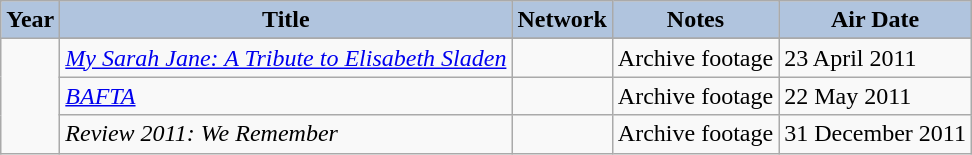<table class="wikitable" style="font-size:100%">
<tr style="text-align:center;">
<th style="background:#B0C4DE;">Year</th>
<th style="background:#B0C4DE;">Title</th>
<th style="background:#B0C4DE;">Network</th>
<th style="background:#B0C4DE;">Notes</th>
<th style="background:#B0C4DE;">Air Date</th>
</tr>
<tr>
<td rowspan="4"></td>
</tr>
<tr>
<td><em><a href='#'>My Sarah Jane: A Tribute to Elisabeth Sladen</a></em></td>
<td></td>
<td>Archive footage</td>
<td>23 April 2011</td>
</tr>
<tr>
<td><em><a href='#'>BAFTA</a></em></td>
<td></td>
<td>Archive footage</td>
<td>22 May 2011</td>
</tr>
<tr>
<td><em>Review 2011: We Remember</em></td>
<td></td>
<td>Archive footage</td>
<td>31 December 2011</td>
</tr>
</table>
